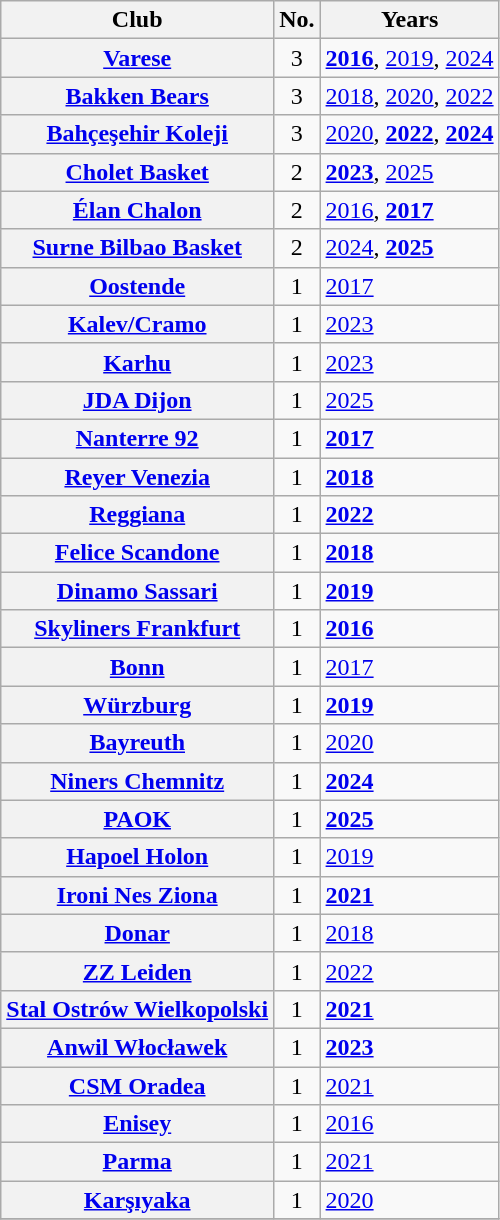<table class="wikitable plainrowheaders sortable">
<tr>
<th>Club</th>
<th>No.</th>
<th>Years</th>
</tr>
<tr>
<th scope="row"> <a href='#'>Varese</a></th>
<td align=center>3</td>
<td><strong><a href='#'>2016</a></strong>, <a href='#'>2019</a>, <a href='#'>2024</a></td>
</tr>
<tr>
<th scope="row"> <a href='#'>Bakken Bears</a></th>
<td align=center>3</td>
<td><a href='#'>2018</a>, <a href='#'>2020</a>, <a href='#'>2022</a></td>
</tr>
<tr>
<th scope="row"> <a href='#'>Bahçeşehir Koleji</a></th>
<td align=center>3</td>
<td><a href='#'>2020</a>, <strong><a href='#'>2022</a></strong>, <strong><a href='#'>2024</a></strong></td>
</tr>
<tr>
<th scope=row> <a href='#'>Cholet Basket</a></th>
<td align=center>2</td>
<td><strong><a href='#'>2023</a></strong>, <a href='#'>2025</a></td>
</tr>
<tr>
<th scope="row"> <a href='#'>Élan Chalon</a></th>
<td align=center>2</td>
<td><a href='#'>2016</a>, <strong><a href='#'>2017</a></strong></td>
</tr>
<tr>
<th scope="row"> <a href='#'>Surne Bilbao Basket</a></th>
<td align=center>2</td>
<td><a href='#'>2024</a>, <strong><a href='#'>2025</a></strong></td>
</tr>
<tr>
<th scope="row"> <a href='#'>Oostende</a></th>
<td align=center>1</td>
<td><a href='#'>2017</a></td>
</tr>
<tr>
<th scope=row> <a href='#'>Kalev/Cramo</a></th>
<td align=center>1</td>
<td><a href='#'>2023</a></td>
</tr>
<tr>
<th scope=row> <a href='#'>Karhu</a></th>
<td align=center>1</td>
<td><a href='#'>2023</a></td>
</tr>
<tr>
<th scope=row> <a href='#'>JDA Dijon</a></th>
<td align=center>1</td>
<td><a href='#'>2025</a></td>
</tr>
<tr>
<th scope=row> <a href='#'>Nanterre 92</a></th>
<td align=center>1</td>
<td><strong><a href='#'>2017</a></strong></td>
</tr>
<tr>
<th scope="row"> <a href='#'>Reyer Venezia</a></th>
<td align=center>1</td>
<td><strong><a href='#'>2018</a></strong></td>
</tr>
<tr>
<th scope="row"> <a href='#'>Reggiana</a></th>
<td align=center>1</td>
<td><strong><a href='#'>2022</a></strong></td>
</tr>
<tr>
<th scope="row"> <a href='#'>Felice Scandone</a></th>
<td align=center>1</td>
<td><strong><a href='#'>2018</a></strong></td>
</tr>
<tr>
<th scope="row"> <a href='#'>Dinamo Sassari</a></th>
<td align=center>1</td>
<td><strong><a href='#'>2019</a></strong></td>
</tr>
<tr>
<th scope="row"> <a href='#'>Skyliners Frankfurt</a></th>
<td align=center>1</td>
<td><strong><a href='#'>2016</a></strong></td>
</tr>
<tr>
<th scope="row"> <a href='#'>Bonn</a></th>
<td align=center>1</td>
<td><a href='#'>2017</a></td>
</tr>
<tr>
<th scope="row"> <a href='#'>Würzburg</a></th>
<td align=center>1</td>
<td><strong><a href='#'>2019</a></strong></td>
</tr>
<tr>
<th scope="row"> <a href='#'>Bayreuth</a></th>
<td align=center>1</td>
<td><a href='#'>2020</a></td>
</tr>
<tr>
<th scope="row"> <a href='#'>Niners Chemnitz</a></th>
<td align=center>1</td>
<td><strong><a href='#'>2024</a></strong></td>
</tr>
<tr>
<th scope="row"> <a href='#'>PAOK</a></th>
<td align=center>1</td>
<td><strong><a href='#'>2025</a></strong></td>
</tr>
<tr>
<th scope="row"> <a href='#'>Hapoel Holon</a></th>
<td align=center>1</td>
<td><a href='#'>2019</a></td>
</tr>
<tr>
<th scope="row"> <a href='#'>Ironi Nes Ziona</a></th>
<td align=center>1</td>
<td><strong><a href='#'>2021</a></strong></td>
</tr>
<tr>
<th scope="row"> <a href='#'>Donar</a></th>
<td align=center>1</td>
<td><a href='#'>2018</a></td>
</tr>
<tr>
<th scope="row"> <a href='#'>ZZ Leiden</a></th>
<td align=center>1</td>
<td><a href='#'>2022</a></td>
</tr>
<tr>
<th scope="row"> <a href='#'>Stal Ostrów Wielkopolski</a></th>
<td align=center>1</td>
<td><strong><a href='#'>2021</a></strong></td>
</tr>
<tr>
<th scope="row"> <a href='#'>Anwil Włocławek</a></th>
<td align=center>1</td>
<td><strong><a href='#'>2023</a></strong></td>
</tr>
<tr>
<th scope="row"> <a href='#'>CSM Oradea</a></th>
<td align=center>1</td>
<td><a href='#'>2021</a></td>
</tr>
<tr>
<th scope="row"> <a href='#'>Enisey</a></th>
<td align=center>1</td>
<td><a href='#'>2016</a></td>
</tr>
<tr>
<th scope="row"> <a href='#'>Parma</a></th>
<td align=center>1</td>
<td><a href='#'>2021</a></td>
</tr>
<tr>
<th scope="row"> <a href='#'>Karşıyaka</a></th>
<td align=center>1</td>
<td><a href='#'>2020</a></td>
</tr>
<tr>
</tr>
</table>
